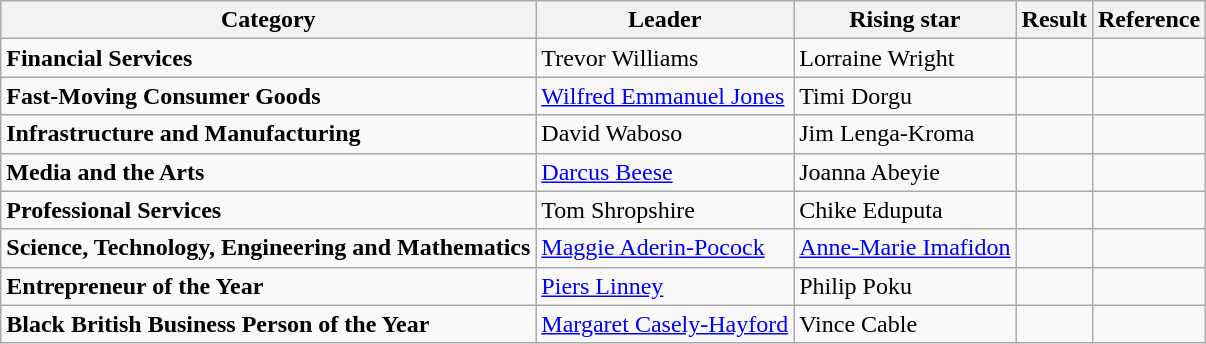<table class="wikitable">
<tr>
<th>Category</th>
<th><strong>Leader</strong></th>
<th>Rising star</th>
<th><strong>Result</strong></th>
<th>Reference</th>
</tr>
<tr>
<td><strong>Financial Services</strong></td>
<td>Trevor Williams</td>
<td>Lorraine Wright</td>
<td></td>
<td></td>
</tr>
<tr>
<td><strong>Fast-Moving Consumer Goods</strong></td>
<td><a href='#'>Wilfred Emmanuel Jones</a></td>
<td>Timi Dorgu</td>
<td></td>
<td></td>
</tr>
<tr>
<td><strong>Infrastructure and Manufacturing</strong></td>
<td>David Waboso</td>
<td>Jim Lenga-Kroma</td>
<td></td>
<td></td>
</tr>
<tr>
<td><strong>Media and the Arts</strong></td>
<td><a href='#'>Darcus Beese</a></td>
<td>Joanna Abeyie</td>
<td></td>
<td></td>
</tr>
<tr>
<td><strong>Professional Services</strong></td>
<td>Tom Shropshire</td>
<td>Chike Eduputa</td>
<td></td>
<td></td>
</tr>
<tr>
<td><strong>Science, Technology, Engineering and Mathematics</strong></td>
<td><a href='#'>Maggie Aderin-Pocock</a></td>
<td><a href='#'>Anne-Marie Imafidon</a></td>
<td></td>
<td></td>
</tr>
<tr>
<td><strong>Entrepreneur of the Year</strong></td>
<td><a href='#'>Piers Linney</a></td>
<td>Philip Poku</td>
<td></td>
<td></td>
</tr>
<tr>
<td><strong>Black British Business Person of the Year</strong></td>
<td><a href='#'>Margaret Casely-Hayford</a></td>
<td>Vince Cable</td>
<td></td>
<td></td>
</tr>
</table>
